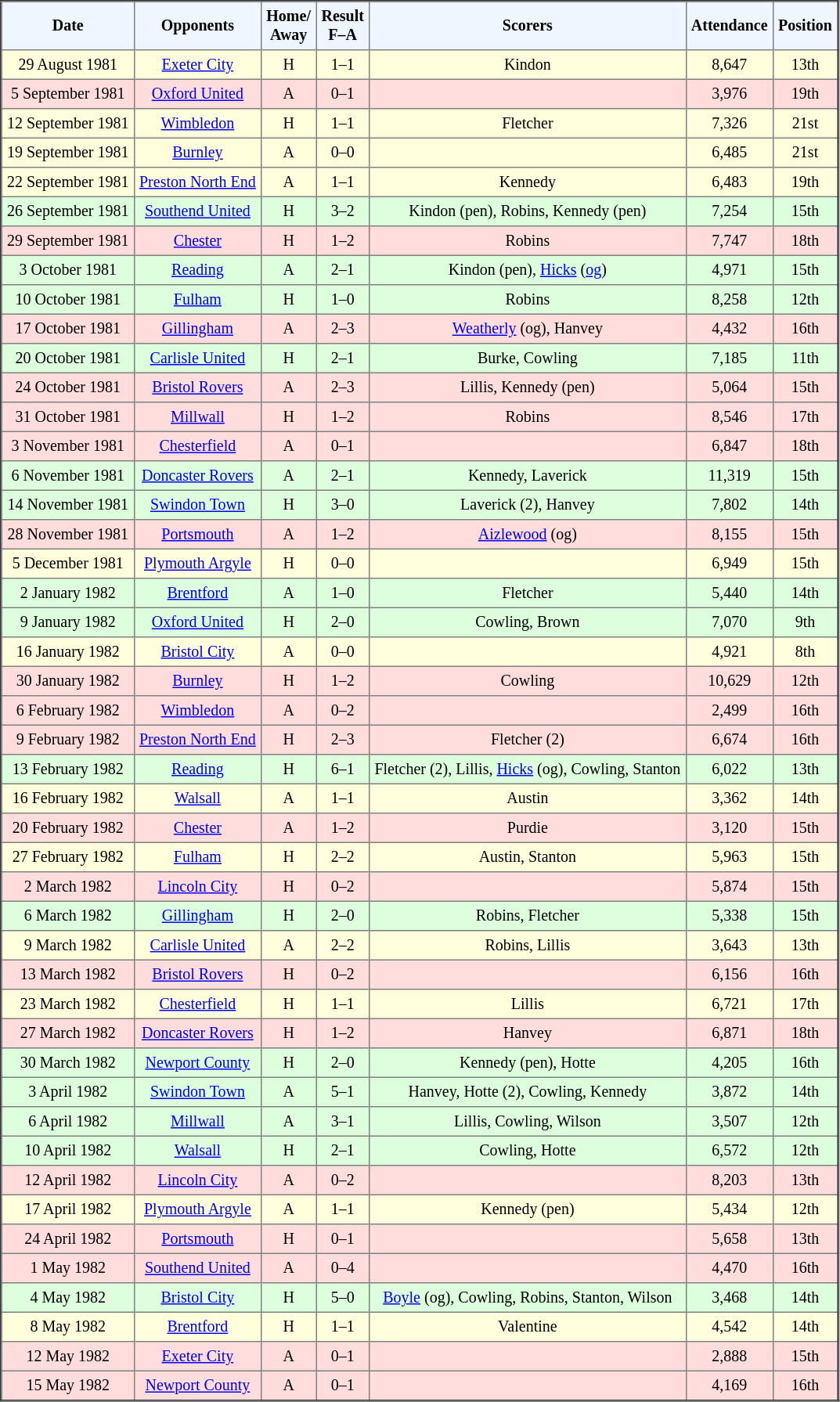<table border="2" cellpadding="4" style="border-collapse:collapse; text-align:center; font-size:smaller;">
<tr style="background:#f0f6ff;">
<th><strong>Date</strong></th>
<th><strong>Opponents</strong></th>
<th><strong>Home/<br>Away</strong></th>
<th><strong>Result<br>F–A</strong></th>
<th><strong>Scorers</strong></th>
<th><strong>Attendance</strong></th>
<th><strong>Position</strong></th>
</tr>
<tr bgcolor="#ffffdd">
<td>29 August 1981</td>
<td><a href='#'>Exeter City</a></td>
<td>H</td>
<td>1–1</td>
<td>Kindon</td>
<td>8,647</td>
<td>13th</td>
</tr>
<tr bgcolor="#ffdddd">
<td>5 September 1981</td>
<td><a href='#'>Oxford United</a></td>
<td>A</td>
<td>0–1</td>
<td></td>
<td>3,976</td>
<td>19th</td>
</tr>
<tr bgcolor="#ffffdd">
<td>12 September 1981</td>
<td><a href='#'>Wimbledon</a></td>
<td>H</td>
<td>1–1</td>
<td>Fletcher</td>
<td>7,326</td>
<td>21st</td>
</tr>
<tr bgcolor="#ffffdd">
<td>19 September 1981</td>
<td><a href='#'>Burnley</a></td>
<td>A</td>
<td>0–0</td>
<td></td>
<td>6,485</td>
<td>21st</td>
</tr>
<tr bgcolor="#ffffdd">
<td>22 September 1981</td>
<td><a href='#'>Preston North End</a></td>
<td>A</td>
<td>1–1</td>
<td>Kennedy</td>
<td>6,483</td>
<td>19th</td>
</tr>
<tr bgcolor="#ddffdd">
<td>26 September 1981</td>
<td><a href='#'>Southend United</a></td>
<td>H</td>
<td>3–2</td>
<td>Kindon (pen), Robins, Kennedy (pen)</td>
<td>7,254</td>
<td>15th</td>
</tr>
<tr bgcolor="#ffdddd">
<td>29 September 1981</td>
<td><a href='#'>Chester</a></td>
<td>H</td>
<td>1–2</td>
<td>Robins</td>
<td>7,747</td>
<td>18th</td>
</tr>
<tr bgcolor="#ddffdd">
<td>3 October 1981</td>
<td><a href='#'>Reading</a></td>
<td>A</td>
<td>2–1</td>
<td>Kindon (pen), <a href='#'>Hicks</a> (<a href='#'>og</a>)</td>
<td>4,971</td>
<td>15th</td>
</tr>
<tr bgcolor="#ddffdd">
<td>10 October 1981</td>
<td><a href='#'>Fulham</a></td>
<td>H</td>
<td>1–0</td>
<td>Robins</td>
<td>8,258</td>
<td>12th</td>
</tr>
<tr bgcolor="#ffdddd">
<td>17 October 1981</td>
<td><a href='#'>Gillingham</a></td>
<td>A</td>
<td>2–3</td>
<td><a href='#'>Weatherly</a> (og), Hanvey</td>
<td>4,432</td>
<td>16th</td>
</tr>
<tr bgcolor="#ddffdd">
<td>20 October 1981</td>
<td><a href='#'>Carlisle United</a></td>
<td>H</td>
<td>2–1</td>
<td>Burke, Cowling</td>
<td>7,185</td>
<td>11th</td>
</tr>
<tr bgcolor="#ffdddd">
<td>24 October 1981</td>
<td><a href='#'>Bristol Rovers</a></td>
<td>A</td>
<td>2–3</td>
<td>Lillis, Kennedy (pen)</td>
<td>5,064</td>
<td>15th</td>
</tr>
<tr bgcolor="#ffdddd">
<td>31 October 1981</td>
<td><a href='#'>Millwall</a></td>
<td>H</td>
<td>1–2</td>
<td>Robins</td>
<td>8,546</td>
<td>17th</td>
</tr>
<tr bgcolor="#ffdddd">
<td>3 November 1981</td>
<td><a href='#'>Chesterfield</a></td>
<td>A</td>
<td>0–1</td>
<td></td>
<td>6,847</td>
<td>18th</td>
</tr>
<tr bgcolor="#ddffdd">
<td>6 November 1981</td>
<td><a href='#'>Doncaster Rovers</a></td>
<td>A</td>
<td>2–1</td>
<td>Kennedy, Laverick</td>
<td>11,319</td>
<td>15th</td>
</tr>
<tr bgcolor="#ddffdd">
<td>14 November 1981</td>
<td><a href='#'>Swindon Town</a></td>
<td>H</td>
<td>3–0</td>
<td>Laverick (2), Hanvey</td>
<td>7,802</td>
<td>14th</td>
</tr>
<tr bgcolor="#ffdddd">
<td>28 November 1981</td>
<td><a href='#'>Portsmouth</a></td>
<td>A</td>
<td>1–2</td>
<td><a href='#'>Aizlewood</a> (og)</td>
<td>8,155</td>
<td>15th</td>
</tr>
<tr bgcolor="#ffffdd">
<td>5 December 1981</td>
<td><a href='#'>Plymouth Argyle</a></td>
<td>H</td>
<td>0–0</td>
<td></td>
<td>6,949</td>
<td>15th</td>
</tr>
<tr bgcolor="#ddffdd">
<td>2 January 1982</td>
<td><a href='#'>Brentford</a></td>
<td>A</td>
<td>1–0</td>
<td>Fletcher</td>
<td>5,440</td>
<td>14th</td>
</tr>
<tr bgcolor="#ddffdd">
<td>9 January 1982</td>
<td><a href='#'>Oxford United</a></td>
<td>H</td>
<td>2–0</td>
<td>Cowling, Brown</td>
<td>7,070</td>
<td>9th</td>
</tr>
<tr bgcolor="#ffffdd">
<td>16 January 1982</td>
<td><a href='#'>Bristol City</a></td>
<td>A</td>
<td>0–0</td>
<td></td>
<td>4,921</td>
<td>8th</td>
</tr>
<tr bgcolor="#ffdddd">
<td>30 January 1982</td>
<td><a href='#'>Burnley</a></td>
<td>H</td>
<td>1–2</td>
<td>Cowling</td>
<td>10,629</td>
<td>12th</td>
</tr>
<tr bgcolor="#ffdddd">
<td>6 February 1982</td>
<td><a href='#'>Wimbledon</a></td>
<td>A</td>
<td>0–2</td>
<td></td>
<td>2,499</td>
<td>16th</td>
</tr>
<tr bgcolor="#ffdddd">
<td>9 February 1982</td>
<td><a href='#'>Preston North End</a></td>
<td>H</td>
<td>2–3</td>
<td>Fletcher (2)</td>
<td>6,674</td>
<td>16th</td>
</tr>
<tr bgcolor="#ddffdd">
<td>13 February 1982</td>
<td><a href='#'>Reading</a></td>
<td>H</td>
<td>6–1</td>
<td>Fletcher (2), Lillis, <a href='#'>Hicks</a> (og), Cowling, Stanton</td>
<td>6,022</td>
<td>13th</td>
</tr>
<tr bgcolor="#ffffdd">
<td>16 February 1982</td>
<td><a href='#'>Walsall</a></td>
<td>A</td>
<td>1–1</td>
<td>Austin</td>
<td>3,362</td>
<td>14th</td>
</tr>
<tr bgcolor="#ffdddd">
<td>20 February 1982</td>
<td><a href='#'>Chester</a></td>
<td>A</td>
<td>1–2</td>
<td>Purdie</td>
<td>3,120</td>
<td>15th</td>
</tr>
<tr bgcolor="#ffffdd">
<td>27 February 1982</td>
<td><a href='#'>Fulham</a></td>
<td>H</td>
<td>2–2</td>
<td>Austin, Stanton</td>
<td>5,963</td>
<td>15th</td>
</tr>
<tr bgcolor="#ffdddd">
<td>2 March 1982</td>
<td><a href='#'>Lincoln City</a></td>
<td>H</td>
<td>0–2</td>
<td></td>
<td>5,874</td>
<td>15th</td>
</tr>
<tr bgcolor="#ddffdd">
<td>6 March 1982</td>
<td><a href='#'>Gillingham</a></td>
<td>H</td>
<td>2–0</td>
<td>Robins, Fletcher</td>
<td>5,338</td>
<td>15th</td>
</tr>
<tr bgcolor="#ffffdd">
<td>9 March 1982</td>
<td><a href='#'>Carlisle United</a></td>
<td>A</td>
<td>2–2</td>
<td>Robins, Lillis</td>
<td>3,643</td>
<td>13th</td>
</tr>
<tr bgcolor="#ffdddd">
<td>13 March 1982</td>
<td><a href='#'>Bristol Rovers</a></td>
<td>H</td>
<td>0–2</td>
<td></td>
<td>6,156</td>
<td>16th</td>
</tr>
<tr bgcolor="#ffffdd">
<td>23 March 1982</td>
<td><a href='#'>Chesterfield</a></td>
<td>H</td>
<td>1–1</td>
<td>Lillis</td>
<td>6,721</td>
<td>17th</td>
</tr>
<tr bgcolor="#ffdddd">
<td>27 March 1982</td>
<td><a href='#'>Doncaster Rovers</a></td>
<td>H</td>
<td>1–2</td>
<td>Hanvey</td>
<td>6,871</td>
<td>18th</td>
</tr>
<tr bgcolor="#ddffdd">
<td>30 March 1982</td>
<td><a href='#'>Newport County</a></td>
<td>H</td>
<td>2–0</td>
<td>Kennedy (pen), Hotte</td>
<td>4,205</td>
<td>16th</td>
</tr>
<tr bgcolor="#ddffdd">
<td>3 April 1982</td>
<td><a href='#'>Swindon Town</a></td>
<td>A</td>
<td>5–1</td>
<td>Hanvey, Hotte (2), Cowling, Kennedy</td>
<td>3,872</td>
<td>14th</td>
</tr>
<tr bgcolor="#ddffdd">
<td>6 April 1982</td>
<td><a href='#'>Millwall</a></td>
<td>A</td>
<td>3–1</td>
<td>Lillis, Cowling, Wilson</td>
<td>3,507</td>
<td>12th</td>
</tr>
<tr bgcolor="#ddffdd">
<td>10 April 1982</td>
<td><a href='#'>Walsall</a></td>
<td>H</td>
<td>2–1</td>
<td>Cowling, Hotte</td>
<td>6,572</td>
<td>12th</td>
</tr>
<tr bgcolor="#ffdddd">
<td>12 April 1982</td>
<td><a href='#'>Lincoln City</a></td>
<td>A</td>
<td>0–2</td>
<td></td>
<td>8,203</td>
<td>13th</td>
</tr>
<tr bgcolor="#ffffdd">
<td>17 April 1982</td>
<td><a href='#'>Plymouth Argyle</a></td>
<td>A</td>
<td>1–1</td>
<td>Kennedy (pen)</td>
<td>5,434</td>
<td>12th</td>
</tr>
<tr bgcolor="#ffdddd">
<td>24 April 1982</td>
<td><a href='#'>Portsmouth</a></td>
<td>H</td>
<td>0–1</td>
<td></td>
<td>5,658</td>
<td>13th</td>
</tr>
<tr bgcolor="#ffdddd">
<td>1 May 1982</td>
<td><a href='#'>Southend United</a></td>
<td>A</td>
<td>0–4</td>
<td></td>
<td>4,470</td>
<td>16th</td>
</tr>
<tr bgcolor="#ddffdd">
<td>4 May 1982</td>
<td><a href='#'>Bristol City</a></td>
<td>H</td>
<td>5–0</td>
<td><a href='#'>Boyle</a> (og), Cowling, Robins, Stanton, Wilson</td>
<td>3,468</td>
<td>14th</td>
</tr>
<tr bgcolor="#ffffdd">
<td>8 May 1982</td>
<td><a href='#'>Brentford</a></td>
<td>H</td>
<td>1–1</td>
<td>Valentine</td>
<td>4,542</td>
<td>14th</td>
</tr>
<tr bgcolor="#ffdddd">
<td>12 May 1982</td>
<td><a href='#'>Exeter City</a></td>
<td>A</td>
<td>0–1</td>
<td></td>
<td>2,888</td>
<td>15th</td>
</tr>
<tr bgcolor="#ffdddd">
<td>15 May 1982</td>
<td><a href='#'>Newport County</a></td>
<td>A</td>
<td>0–1</td>
<td></td>
<td>4,169</td>
<td>16th</td>
</tr>
</table>
